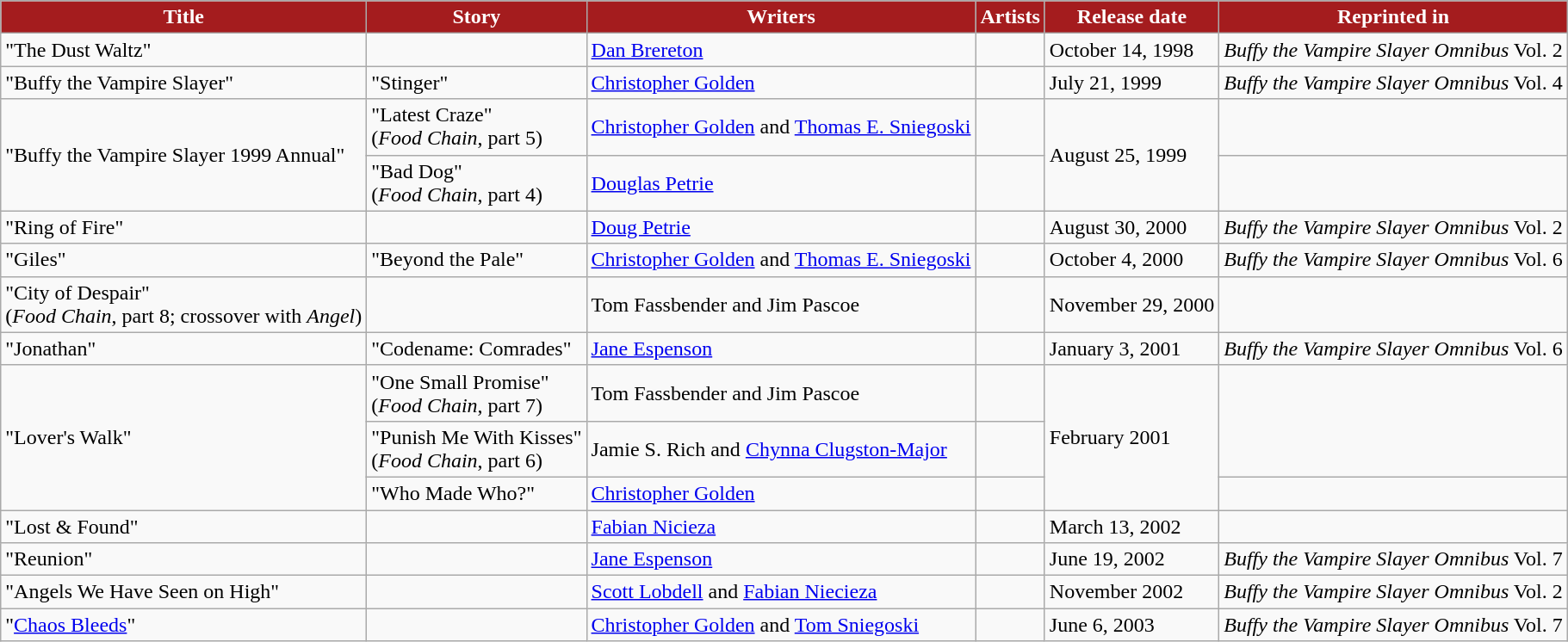<table class="wikitable">
<tr>
<th style="background: #A41C1E; color: white;">Title</th>
<th style="background: #A41C1E; color: white;">Story</th>
<th style="background: #A41C1E; color: white;">Writers</th>
<th style="background: #A41C1E; color: white;">Artists</th>
<th style="background: #A41C1E; color: white;">Release date</th>
<th style="background: #A41C1E; color: white;">Reprinted in</th>
</tr>
<tr>
<td>"The Dust Waltz"</td>
<td></td>
<td><a href='#'>Dan Brereton</a></td>
<td></td>
<td>October 14, 1998</td>
<td><em>Buffy the Vampire Slayer Omnibus</em> Vol. 2</td>
</tr>
<tr>
<td>"Buffy the Vampire Slayer"</td>
<td>"Stinger"</td>
<td><a href='#'>Christopher Golden</a></td>
<td></td>
<td>July 21, 1999</td>
<td><em>Buffy the Vampire Slayer Omnibus</em> Vol. 4</td>
</tr>
<tr>
<td rowspan="2">"Buffy the Vampire Slayer 1999 Annual"</td>
<td>"Latest Craze"<br>(<em>Food Chain</em>, part 5)</td>
<td><a href='#'>Christopher Golden</a> and <a href='#'>Thomas E. Sniegoski</a></td>
<td></td>
<td rowspan="2">August 25, 1999</td>
<td></td>
</tr>
<tr>
<td>"Bad Dog"<br>(<em>Food Chain</em>, part 4)</td>
<td><a href='#'>Douglas Petrie</a></td>
<td></td>
<td></td>
</tr>
<tr>
<td>"Ring of Fire"</td>
<td></td>
<td><a href='#'>Doug Petrie</a></td>
<td></td>
<td>August 30, 2000</td>
<td><em>Buffy the Vampire Slayer Omnibus</em> Vol. 2</td>
</tr>
<tr>
<td>"Giles"</td>
<td>"Beyond the Pale"</td>
<td><a href='#'>Christopher Golden</a> and <a href='#'>Thomas E. Sniegoski</a></td>
<td></td>
<td>October 4, 2000</td>
<td><em>Buffy the Vampire Slayer Omnibus</em> Vol. 6</td>
</tr>
<tr>
<td>"City of Despair"<br>(<em>Food Chain</em>, part 8; crossover with <em>Angel</em>)</td>
<td></td>
<td>Tom Fassbender and Jim Pascoe</td>
<td></td>
<td>November 29, 2000</td>
<td></td>
</tr>
<tr>
<td>"Jonathan"</td>
<td>"Codename: Comrades"</td>
<td><a href='#'>Jane Espenson</a></td>
<td></td>
<td>January 3, 2001</td>
<td><em>Buffy the Vampire Slayer Omnibus</em> Vol. 6</td>
</tr>
<tr>
<td rowspan="3">"Lover's Walk"</td>
<td>"One Small Promise"<br>(<em>Food Chain</em>, part 7)</td>
<td>Tom Fassbender and Jim Pascoe</td>
<td></td>
<td rowspan="3">February 2001</td>
<td rowspan="2"></td>
</tr>
<tr>
<td>"Punish Me With Kisses"<br>(<em>Food Chain</em>, part 6)</td>
<td>Jamie S. Rich and <a href='#'>Chynna Clugston-Major</a></td>
<td></td>
</tr>
<tr>
<td>"Who Made Who?"</td>
<td><a href='#'>Christopher Golden</a></td>
<td></td>
<td></td>
</tr>
<tr>
<td>"Lost & Found"</td>
<td></td>
<td><a href='#'>Fabian Nicieza</a></td>
<td></td>
<td>March 13, 2002</td>
<td></td>
</tr>
<tr>
<td>"Reunion"</td>
<td></td>
<td><a href='#'>Jane Espenson</a></td>
<td></td>
<td>June 19, 2002</td>
<td><em>Buffy the Vampire Slayer Omnibus</em> Vol. 7</td>
</tr>
<tr>
<td>"Angels We Have Seen on High"</td>
<td></td>
<td><a href='#'>Scott Lobdell</a> and <a href='#'>Fabian Niecieza</a></td>
<td></td>
<td>November 2002</td>
<td><em>Buffy the Vampire Slayer Omnibus</em> Vol. 2</td>
</tr>
<tr>
<td>"<a href='#'>Chaos Bleeds</a>"</td>
<td></td>
<td><a href='#'>Christopher Golden</a> and <a href='#'>Tom Sniegoski</a></td>
<td></td>
<td>June 6, 2003</td>
<td><em>Buffy the Vampire Slayer Omnibus</em> Vol. 7</td>
</tr>
</table>
